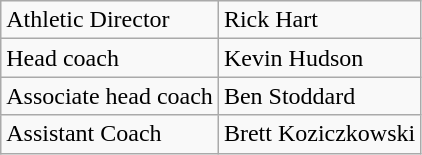<table class="wikitable">
<tr>
<td>Athletic Director</td>
<td>Rick Hart</td>
</tr>
<tr>
<td>Head coach</td>
<td>Kevin Hudson</td>
</tr>
<tr>
<td>Associate head coach</td>
<td>Ben Stoddard</td>
</tr>
<tr>
<td>Assistant Coach</td>
<td>Brett Koziczkowski</td>
</tr>
</table>
